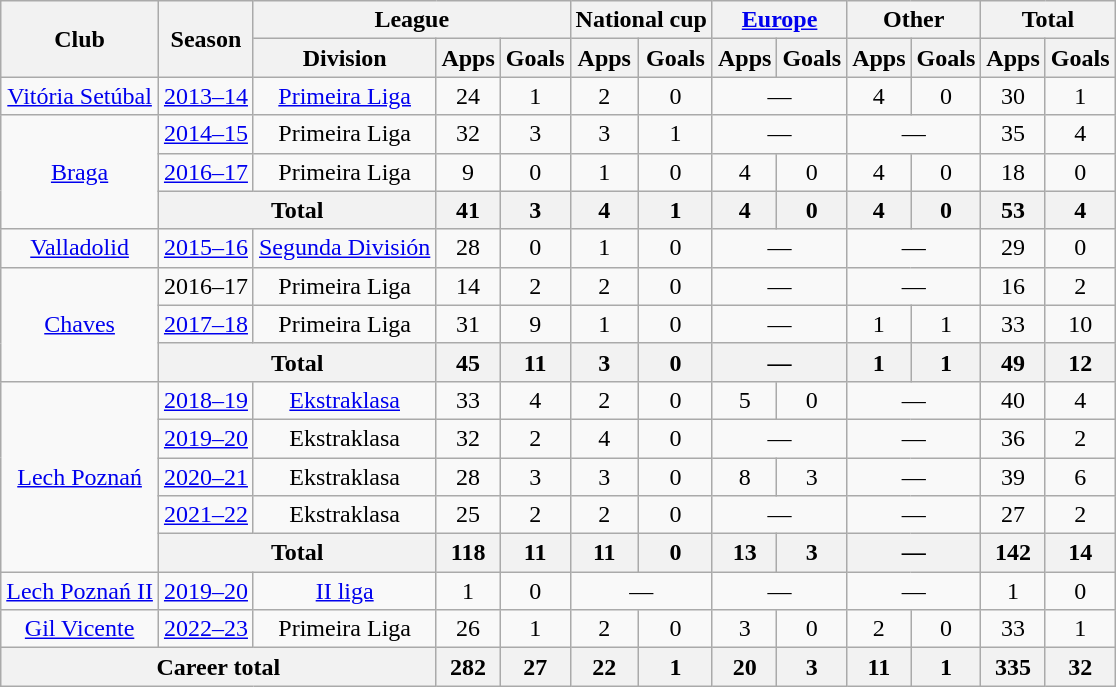<table class="wikitable" style="text-align: center;">
<tr>
<th rowspan="2">Club</th>
<th rowspan="2">Season</th>
<th colspan="3">League</th>
<th colspan="2">National cup</th>
<th colspan="2"><a href='#'>Europe</a></th>
<th colspan="2">Other</th>
<th colspan="2">Total</th>
</tr>
<tr>
<th>Division</th>
<th>Apps</th>
<th>Goals</th>
<th>Apps</th>
<th>Goals</th>
<th>Apps</th>
<th>Goals</th>
<th>Apps</th>
<th>Goals</th>
<th>Apps</th>
<th>Goals</th>
</tr>
<tr>
<td><a href='#'>Vitória Setúbal</a></td>
<td><a href='#'>2013–14</a></td>
<td><a href='#'>Primeira Liga</a></td>
<td>24</td>
<td>1</td>
<td>2</td>
<td>0</td>
<td colspan="2">—</td>
<td>4</td>
<td>0</td>
<td>30</td>
<td>1</td>
</tr>
<tr>
<td rowspan="3"><a href='#'>Braga</a></td>
<td><a href='#'>2014–15</a></td>
<td>Primeira Liga</td>
<td>32</td>
<td>3</td>
<td>3</td>
<td>1</td>
<td colspan="2">—</td>
<td colspan="2">—</td>
<td>35</td>
<td>4</td>
</tr>
<tr>
<td><a href='#'>2016–17</a></td>
<td>Primeira Liga</td>
<td>9</td>
<td>0</td>
<td>1</td>
<td>0</td>
<td>4</td>
<td>0</td>
<td>4</td>
<td>0</td>
<td>18</td>
<td>0</td>
</tr>
<tr>
<th colspan="2">Total</th>
<th>41</th>
<th>3</th>
<th>4</th>
<th>1</th>
<th>4</th>
<th>0</th>
<th>4</th>
<th>0</th>
<th>53</th>
<th>4</th>
</tr>
<tr>
<td><a href='#'>Valladolid</a></td>
<td><a href='#'>2015–16</a></td>
<td><a href='#'>Segunda División</a></td>
<td>28</td>
<td>0</td>
<td>1</td>
<td>0</td>
<td colspan="2">—</td>
<td colspan="2">—</td>
<td>29</td>
<td>0</td>
</tr>
<tr>
<td rowspan="3"><a href='#'>Chaves</a></td>
<td>2016–17</td>
<td>Primeira Liga</td>
<td>14</td>
<td>2</td>
<td>2</td>
<td>0</td>
<td colspan="2">—</td>
<td colspan="2">—</td>
<td>16</td>
<td>2</td>
</tr>
<tr>
<td><a href='#'>2017–18</a></td>
<td>Primeira Liga</td>
<td>31</td>
<td>9</td>
<td>1</td>
<td>0</td>
<td colspan="2">—</td>
<td>1</td>
<td>1</td>
<td>33</td>
<td>10</td>
</tr>
<tr>
<th colspan="2">Total</th>
<th>45</th>
<th>11</th>
<th>3</th>
<th>0</th>
<th colspan="2">—</th>
<th>1</th>
<th>1</th>
<th>49</th>
<th>12</th>
</tr>
<tr>
<td rowspan="5"><a href='#'>Lech Poznań</a></td>
<td><a href='#'>2018–19</a></td>
<td><a href='#'>Ekstraklasa</a></td>
<td>33</td>
<td>4</td>
<td>2</td>
<td>0</td>
<td>5</td>
<td>0</td>
<td colspan="2">—</td>
<td>40</td>
<td>4</td>
</tr>
<tr>
<td><a href='#'>2019–20</a></td>
<td>Ekstraklasa</td>
<td>32</td>
<td>2</td>
<td>4</td>
<td>0</td>
<td colspan="2">—</td>
<td colspan="2">—</td>
<td>36</td>
<td>2</td>
</tr>
<tr>
<td><a href='#'>2020–21</a></td>
<td>Ekstraklasa</td>
<td>28</td>
<td>3</td>
<td>3</td>
<td>0</td>
<td>8</td>
<td>3</td>
<td colspan="2">—</td>
<td>39</td>
<td>6</td>
</tr>
<tr>
<td><a href='#'>2021–22</a></td>
<td>Ekstraklasa</td>
<td>25</td>
<td>2</td>
<td>2</td>
<td>0</td>
<td colspan="2">—</td>
<td colspan="2">—</td>
<td>27</td>
<td>2</td>
</tr>
<tr>
<th colspan="2">Total</th>
<th>118</th>
<th>11</th>
<th>11</th>
<th>0</th>
<th>13</th>
<th>3</th>
<th colspan="2">—</th>
<th>142</th>
<th>14</th>
</tr>
<tr>
<td><a href='#'>Lech Poznań II</a></td>
<td><a href='#'>2019–20</a></td>
<td><a href='#'>II liga</a></td>
<td>1</td>
<td>0</td>
<td colspan="2">—</td>
<td colspan="2">—</td>
<td colspan="2">—</td>
<td>1</td>
<td>0</td>
</tr>
<tr>
<td><a href='#'>Gil Vicente</a></td>
<td><a href='#'>2022–23</a></td>
<td>Primeira Liga</td>
<td>26</td>
<td>1</td>
<td>2</td>
<td>0</td>
<td>3</td>
<td>0</td>
<td>2</td>
<td>0</td>
<td>33</td>
<td>1</td>
</tr>
<tr>
<th colspan="3">Career total</th>
<th>282</th>
<th>27</th>
<th>22</th>
<th>1</th>
<th>20</th>
<th>3</th>
<th>11</th>
<th>1</th>
<th>335</th>
<th>32</th>
</tr>
</table>
